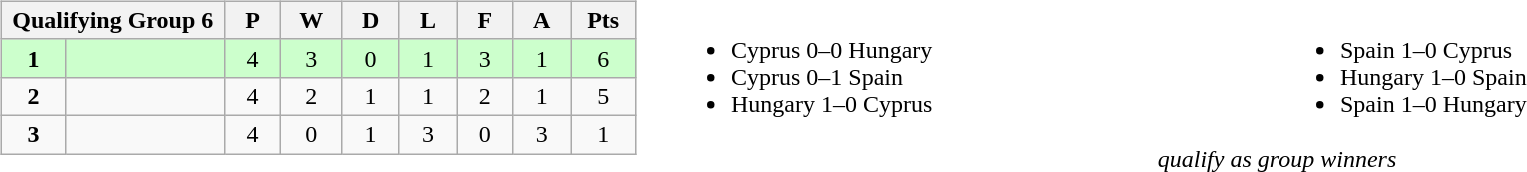<table width=100%>
<tr>
<td valign="top" width="440"><br><table class="wikitable">
<tr>
<th colspan="2">Qualifying Group 6</th>
<th rowspan="1">P</th>
<th rowspan="1">W</th>
<th colspan="1">D</th>
<th colspan="1">L</th>
<th colspan="1">F</th>
<th colspan="1">A</th>
<th colspan="1">Pts</th>
</tr>
<tr style="background:#ccffcc;">
<td align=center width="50"><strong>1</strong></td>
<td width="150"><strong></strong></td>
<td align=center width="50">4</td>
<td align=center width="50">3</td>
<td align=center width="50">0</td>
<td align=center width="50">1</td>
<td align=center width="50">3</td>
<td align=center width="50">1</td>
<td align=center width="50">6</td>
</tr>
<tr>
<td align=center><strong>2</strong></td>
<td></td>
<td align=center>4</td>
<td align=center>2</td>
<td align=center>1</td>
<td align=center>1</td>
<td align=center>2</td>
<td align=center>1</td>
<td align=center>5</td>
</tr>
<tr>
<td align=center><strong>3</strong></td>
<td></td>
<td align=center>4</td>
<td align=center>0</td>
<td align=center>1</td>
<td align=center>3</td>
<td align=center>0</td>
<td align=center>3</td>
<td align=center>1</td>
</tr>
</table>
</td>
<td valign="middle" align="center"><br><table width=100%>
<tr>
<td valign="middle" align=left width=50%><br><ul><li>Cyprus 0–0 Hungary</li><li>Cyprus 0–1 Spain</li><li>Hungary 1–0 Cyprus</li></ul></td>
<td valign="middle" align=left width=50%><br><ul><li>Spain 1–0 Cyprus</li><li>Hungary 1–0 Spain</li><li>Spain 1–0 Hungary</li></ul></td>
</tr>
</table>
<em> qualify as group winners</em></td>
</tr>
</table>
